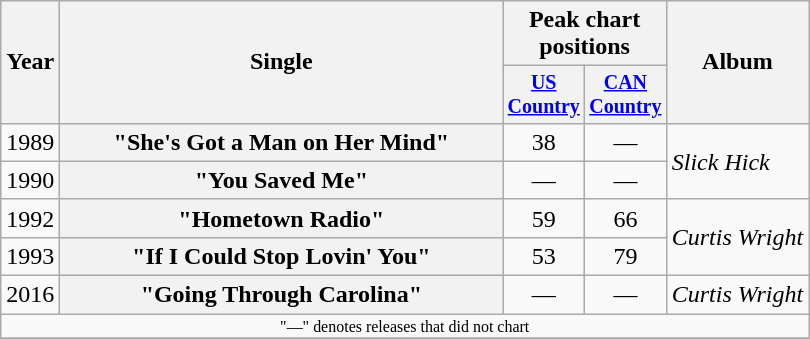<table class="wikitable plainrowheaders" style="text-align:center;">
<tr>
<th rowspan="2">Year</th>
<th rowspan="2" style="width:18em;">Single</th>
<th colspan="2">Peak chart<br>positions</th>
<th rowspan="2">Album</th>
</tr>
<tr style="font-size:smaller;">
<th width="45"><a href='#'>US Country</a></th>
<th width="45"><a href='#'>CAN Country</a></th>
</tr>
<tr>
<td>1989</td>
<th scope="row">"She's Got a Man on Her Mind"</th>
<td>38</td>
<td>—</td>
<td align="left" rowspan="2"><em>Slick Hick</em> </td>
</tr>
<tr>
<td>1990</td>
<th scope="row">"You Saved Me"</th>
<td>—</td>
<td>—</td>
</tr>
<tr>
<td>1992</td>
<th scope="row">"Hometown Radio"</th>
<td>59</td>
<td>66</td>
<td align="left" rowspan="2"><em>Curtis Wright</em> </td>
</tr>
<tr>
<td>1993</td>
<th scope="row">"If I Could Stop Lovin' You"</th>
<td>53</td>
<td>79</td>
</tr>
<tr>
<td>2016</td>
<th scope="row">"Going Through Carolina"</th>
<td>—</td>
<td>—</td>
<td align="left"><em>Curtis Wright</em> </td>
</tr>
<tr>
<td colspan="5" style="font-size:8pt">"—" denotes releases that did not chart</td>
</tr>
<tr>
</tr>
</table>
